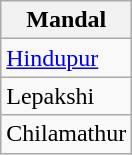<table class="wikitable sortable static-row-numbers static-row-header-hash">
<tr>
<th>Mandal</th>
</tr>
<tr>
<td><a href='#'>Hindupur</a></td>
</tr>
<tr>
<td>Lepakshi</td>
</tr>
<tr>
<td>Chilamathur</td>
</tr>
</table>
